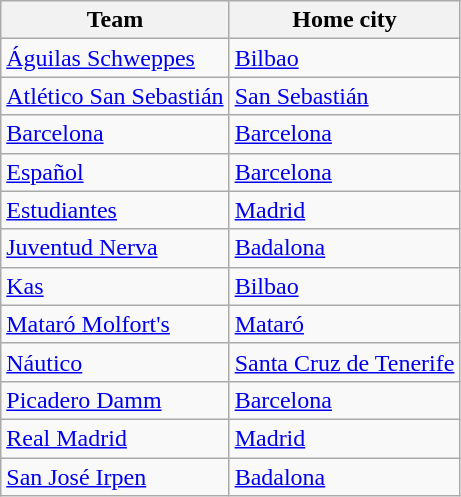<table class="wikitable sortable">
<tr>
<th>Team</th>
<th>Home city</th>
</tr>
<tr>
<td><a href='#'>Águilas Schweppes</a></td>
<td><a href='#'>Bilbao</a></td>
</tr>
<tr>
<td><a href='#'>Atlético San Sebastián</a></td>
<td><a href='#'>San Sebastián</a></td>
</tr>
<tr>
<td><a href='#'>Barcelona</a></td>
<td><a href='#'>Barcelona</a></td>
</tr>
<tr>
<td><a href='#'>Español</a></td>
<td><a href='#'>Barcelona</a></td>
</tr>
<tr>
<td><a href='#'>Estudiantes</a></td>
<td><a href='#'>Madrid</a></td>
</tr>
<tr>
<td><a href='#'>Juventud Nerva</a></td>
<td><a href='#'>Badalona</a></td>
</tr>
<tr>
<td><a href='#'>Kas</a></td>
<td><a href='#'>Bilbao</a></td>
</tr>
<tr>
<td><a href='#'>Mataró Molfort's</a></td>
<td><a href='#'>Mataró</a></td>
</tr>
<tr>
<td><a href='#'>Náutico</a></td>
<td><a href='#'>Santa Cruz de Tenerife</a></td>
</tr>
<tr>
<td><a href='#'>Picadero Damm</a></td>
<td><a href='#'>Barcelona</a></td>
</tr>
<tr>
<td><a href='#'>Real Madrid</a></td>
<td><a href='#'>Madrid</a></td>
</tr>
<tr>
<td><a href='#'>San José Irpen</a></td>
<td><a href='#'>Badalona</a></td>
</tr>
</table>
